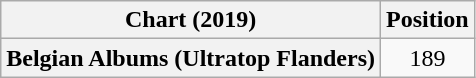<table class="wikitable plainrowheaders" style="text-align:center">
<tr>
<th scope="col">Chart (2019)</th>
<th scope="col">Position</th>
</tr>
<tr>
<th scope="row">Belgian Albums (Ultratop Flanders)</th>
<td>189</td>
</tr>
</table>
